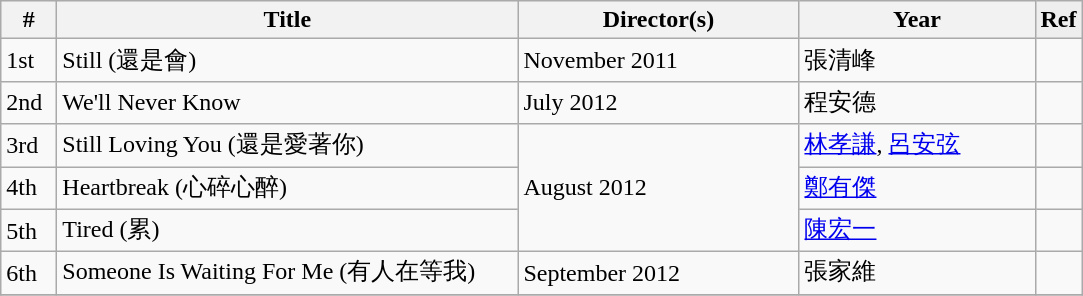<table class="wikitable">
<tr bgcolor="#EEEEEE" style="font-weight:bold;">
<th width="30px">#</th>
<th width="300px">Title</th>
<th width="180px">Director(s)</th>
<th width="150px">Year</th>
<td>Ref</td>
</tr>
<tr>
<td>1st</td>
<td>Still (還是會)</td>
<td>November 2011</td>
<td>張清峰</td>
<td></td>
</tr>
<tr>
<td>2nd</td>
<td>We'll Never Know</td>
<td>July 2012</td>
<td>程安德</td>
<td></td>
</tr>
<tr>
<td>3rd</td>
<td>Still Loving You (還是愛著你)</td>
<td rowspan="3">August 2012</td>
<td><a href='#'>林孝謙</a>, <a href='#'>呂安弦</a></td>
<td></td>
</tr>
<tr>
<td>4th</td>
<td>Heartbreak (心碎心醉)</td>
<td><a href='#'>鄭有傑</a></td>
<td></td>
</tr>
<tr>
<td>5th</td>
<td>Tired (累)</td>
<td><a href='#'>陳宏一</a></td>
<td></td>
</tr>
<tr>
<td>6th</td>
<td>Someone Is Waiting For Me (有人在等我)</td>
<td>September 2012</td>
<td>張家維</td>
<td></td>
</tr>
<tr>
</tr>
</table>
